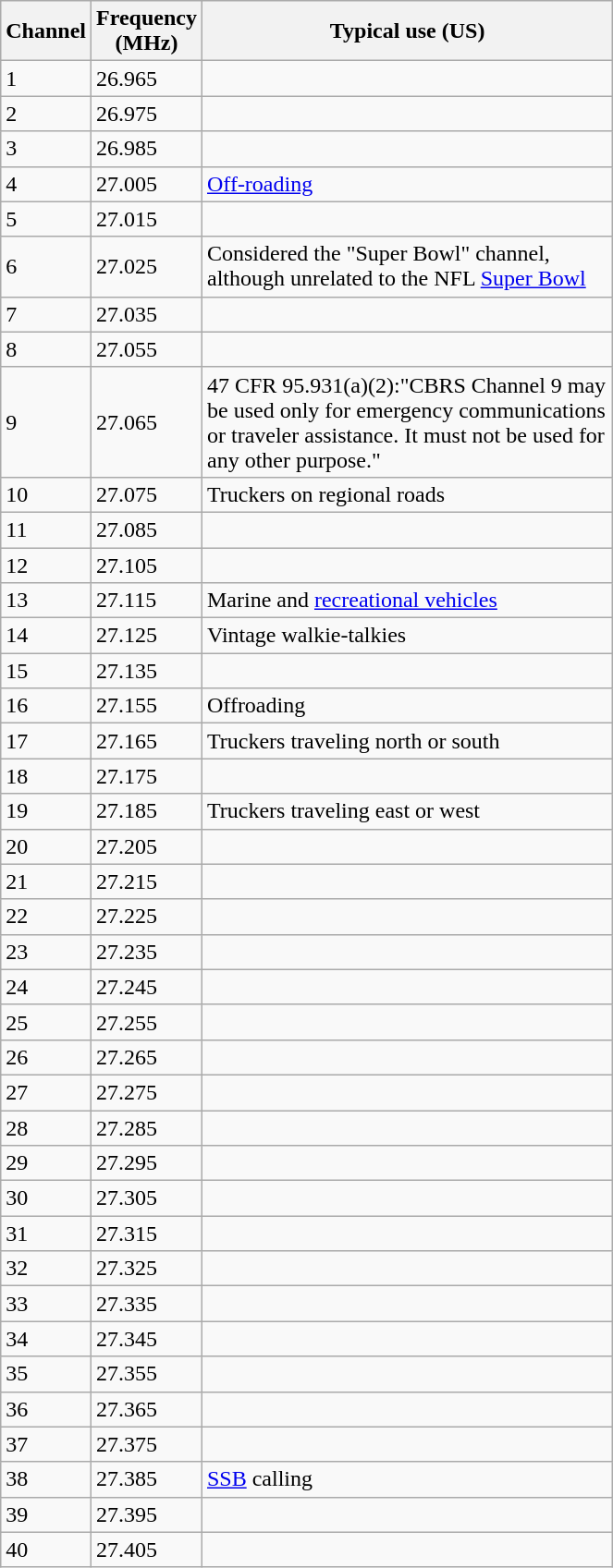<table class="wikitable sortable floatright" style="width: 35%">
<tr>
<th>Channel</th>
<th>Frequency<br>(MHz)</th>
<th>Typical use (US)</th>
</tr>
<tr>
<td>1</td>
<td>26.965</td>
<td></td>
</tr>
<tr>
<td>2</td>
<td>26.975</td>
<td></td>
</tr>
<tr>
<td>3</td>
<td>26.985</td>
<td></td>
</tr>
<tr>
<td>4</td>
<td>27.005</td>
<td><a href='#'>Off-roading</a></td>
</tr>
<tr>
<td>5</td>
<td>27.015</td>
<td></td>
</tr>
<tr>
<td>6</td>
<td>27.025</td>
<td>Considered the "Super Bowl" channel, although unrelated to the NFL <a href='#'>Super Bowl</a></td>
</tr>
<tr>
<td>7</td>
<td>27.035</td>
<td></td>
</tr>
<tr>
<td>8</td>
<td>27.055</td>
<td></td>
</tr>
<tr>
<td>9</td>
<td>27.065</td>
<td> 47 CFR 95.931(a)(2):"CBRS Channel 9 may be used only for emergency communications or traveler assistance. It must not be used for any other purpose."</td>
</tr>
<tr>
<td>10</td>
<td>27.075</td>
<td>Truckers on regional roads</td>
</tr>
<tr>
<td>11</td>
<td>27.085</td>
<td></td>
</tr>
<tr>
<td>12</td>
<td>27.105</td>
<td></td>
</tr>
<tr>
<td>13</td>
<td>27.115</td>
<td>Marine and <a href='#'>recreational vehicles</a></td>
</tr>
<tr>
<td>14</td>
<td>27.125</td>
<td>Vintage walkie-talkies</td>
</tr>
<tr>
<td>15</td>
<td>27.135</td>
<td></td>
</tr>
<tr>
<td>16</td>
<td>27.155</td>
<td>Offroading</td>
</tr>
<tr>
<td>17</td>
<td>27.165</td>
<td>Truckers traveling north or south</td>
</tr>
<tr>
<td>18</td>
<td>27.175</td>
<td></td>
</tr>
<tr>
<td>19</td>
<td>27.185</td>
<td>Truckers traveling east or west</td>
</tr>
<tr>
<td>20</td>
<td>27.205</td>
<td></td>
</tr>
<tr>
<td>21</td>
<td>27.215</td>
<td></td>
</tr>
<tr>
<td>22</td>
<td>27.225</td>
<td></td>
</tr>
<tr>
<td>23</td>
<td>27.235</td>
<td></td>
</tr>
<tr>
<td>24</td>
<td>27.245</td>
<td></td>
</tr>
<tr>
<td>25</td>
<td>27.255</td>
<td></td>
</tr>
<tr>
<td>26</td>
<td>27.265</td>
<td></td>
</tr>
<tr>
<td>27</td>
<td>27.275</td>
<td></td>
</tr>
<tr>
<td>28</td>
<td>27.285</td>
<td></td>
</tr>
<tr>
<td>29</td>
<td>27.295</td>
<td></td>
</tr>
<tr>
<td>30</td>
<td>27.305</td>
<td></td>
</tr>
<tr>
<td>31</td>
<td>27.315</td>
<td></td>
</tr>
<tr>
<td>32</td>
<td>27.325</td>
<td></td>
</tr>
<tr>
<td>33</td>
<td>27.335</td>
<td></td>
</tr>
<tr>
<td>34</td>
<td>27.345</td>
<td></td>
</tr>
<tr>
<td>35</td>
<td>27.355</td>
<td></td>
</tr>
<tr>
<td>36</td>
<td>27.365</td>
<td></td>
</tr>
<tr>
<td>37</td>
<td>27.375</td>
<td></td>
</tr>
<tr>
<td>38</td>
<td>27.385</td>
<td><a href='#'>SSB</a> calling</td>
</tr>
<tr>
<td>39</td>
<td>27.395</td>
<td></td>
</tr>
<tr>
<td>40</td>
<td>27.405</td>
<td></td>
</tr>
</table>
